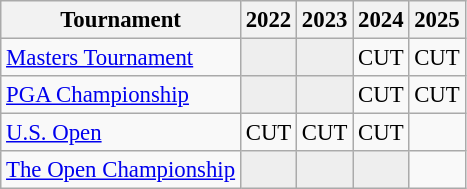<table class="wikitable" style="font-size:95%;text-align:center;">
<tr>
<th>Tournament</th>
<th>2022</th>
<th>2023</th>
<th>2024</th>
<th>2025</th>
</tr>
<tr>
<td align=left><a href='#'>Masters Tournament</a></td>
<td style="background:#eeeeee;"></td>
<td style="background:#eeeeee;"></td>
<td>CUT</td>
<td>CUT</td>
</tr>
<tr>
<td align=left><a href='#'>PGA Championship</a></td>
<td style="background:#eeeeee;"></td>
<td style="background:#eeeeee;"></td>
<td>CUT</td>
<td>CUT</td>
</tr>
<tr>
<td align=left><a href='#'>U.S. Open</a></td>
<td>CUT</td>
<td>CUT</td>
<td>CUT</td>
<td></td>
</tr>
<tr>
<td align=left><a href='#'>The Open Championship</a></td>
<td style="background:#eeeeee;"></td>
<td style="background:#eeeeee;"></td>
<td style="background:#eeeeee;"></td>
<td></td>
</tr>
</table>
